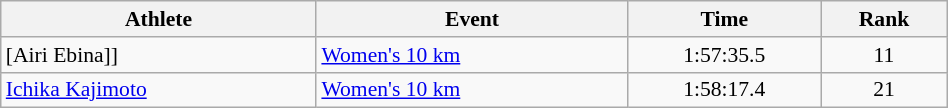<table class="wikitable" style="text-align:center; font-size:90%; width:50%;">
<tr>
<th>Athlete</th>
<th>Event</th>
<th>Time</th>
<th>Rank</th>
</tr>
<tr>
<td align=left>[Airi Ebina]]</td>
<td align=left><a href='#'>Women's 10 km</a></td>
<td>1:57:35.5</td>
<td>11</td>
</tr>
<tr>
<td align=left><a href='#'>Ichika Kajimoto</a></td>
<td align=left><a href='#'>Women's 10 km</a></td>
<td>1:58:17.4</td>
<td>21</td>
</tr>
</table>
